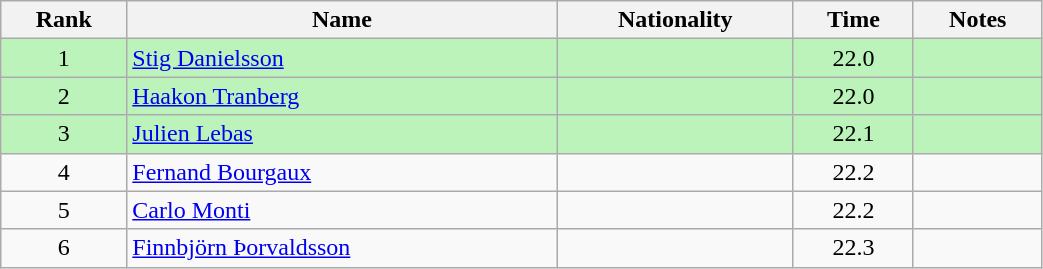<table class="wikitable sortable" style="text-align:center;width: 55%">
<tr>
<th>Rank</th>
<th>Name</th>
<th>Nationality</th>
<th>Time</th>
<th>Notes</th>
</tr>
<tr bgcolor=bbf3bb>
<td>1</td>
<td align=left><a href='#'>Stig Danielsson</a></td>
<td align=left></td>
<td>22.0</td>
<td></td>
</tr>
<tr bgcolor=bbf3bb>
<td>2</td>
<td align=left><a href='#'>Haakon Tranberg</a></td>
<td align=left></td>
<td>22.0</td>
<td></td>
</tr>
<tr bgcolor=bbf3bb>
<td>3</td>
<td align=left><a href='#'>Julien Lebas</a></td>
<td align=left></td>
<td>22.1</td>
<td></td>
</tr>
<tr>
<td>4</td>
<td align=left><a href='#'>Fernand Bourgaux</a></td>
<td align=left></td>
<td>22.2</td>
<td></td>
</tr>
<tr>
<td>5</td>
<td align=left><a href='#'>Carlo Monti</a></td>
<td align=left></td>
<td>22.2</td>
<td></td>
</tr>
<tr>
<td>6</td>
<td align=left><a href='#'>Finnbjörn Þorvaldsson</a></td>
<td align=left></td>
<td>22.3</td>
<td></td>
</tr>
</table>
